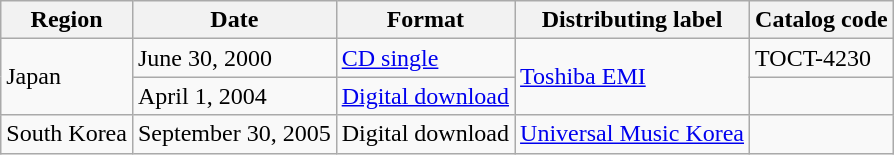<table class="wikitable">
<tr>
<th>Region</th>
<th>Date</th>
<th>Format</th>
<th>Distributing label</th>
<th>Catalog code</th>
</tr>
<tr>
<td rowspan="2">Japan</td>
<td>June 30, 2000</td>
<td><a href='#'>CD single</a></td>
<td rowspan="2"><a href='#'>Toshiba EMI</a></td>
<td>TOCT-4230</td>
</tr>
<tr>
<td>April 1, 2004</td>
<td><a href='#'>Digital download</a></td>
<td></td>
</tr>
<tr>
<td>South Korea</td>
<td>September 30, 2005</td>
<td>Digital download</td>
<td><a href='#'>Universal Music Korea</a></td>
<td></td>
</tr>
</table>
